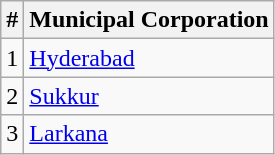<table class="wikitable">
<tr>
<th>#</th>
<th>Municipal Corporation</th>
</tr>
<tr>
<td>1</td>
<td><a href='#'>Hyderabad</a></td>
</tr>
<tr>
<td>2</td>
<td><a href='#'>Sukkur</a></td>
</tr>
<tr>
<td>3</td>
<td><a href='#'>Larkana</a></td>
</tr>
</table>
